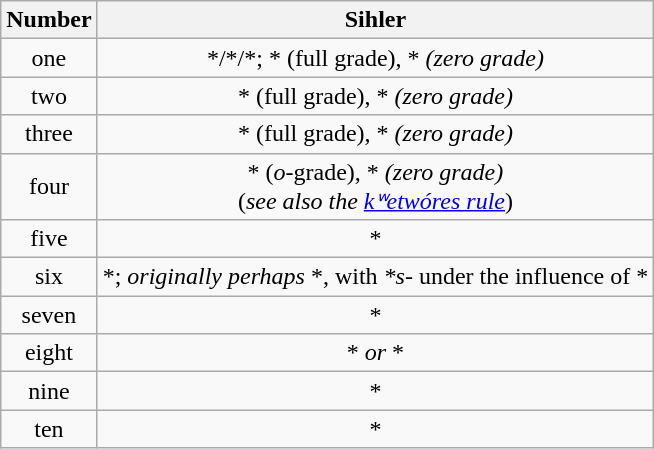<table class="wikitable" style="text-align: center;">
<tr>
<th>Number</th>
<th><strong>Sihler</strong></th>
</tr>
<tr>
<td>one</td>
<td>*/*/*; * (full grade), * <em>(zero grade)</em></td>
</tr>
<tr>
<td>two</td>
<td>* (full grade), * <em>(zero grade)</em></td>
</tr>
<tr>
<td>three</td>
<td>* (full grade), * <em>(zero grade)</em></td>
</tr>
<tr>
<td>four</td>
<td>* (<em>o</em>-grade), * <em>(zero grade)</em><br>(<em>see also the <a href='#'>kʷetwóres rule</a></em>)</td>
</tr>
<tr>
<td>five</td>
<td>*</td>
</tr>
<tr>
<td>six</td>
<td>*; <em>originally perhaps</em> *, with <em>*s-</em> under the influence of *</td>
</tr>
<tr>
<td>seven</td>
<td>*</td>
</tr>
<tr>
<td>eight</td>
<td>* <em>or</em> *</td>
</tr>
<tr>
<td>nine</td>
<td>*</td>
</tr>
<tr>
<td>ten</td>
<td>*</td>
</tr>
</table>
